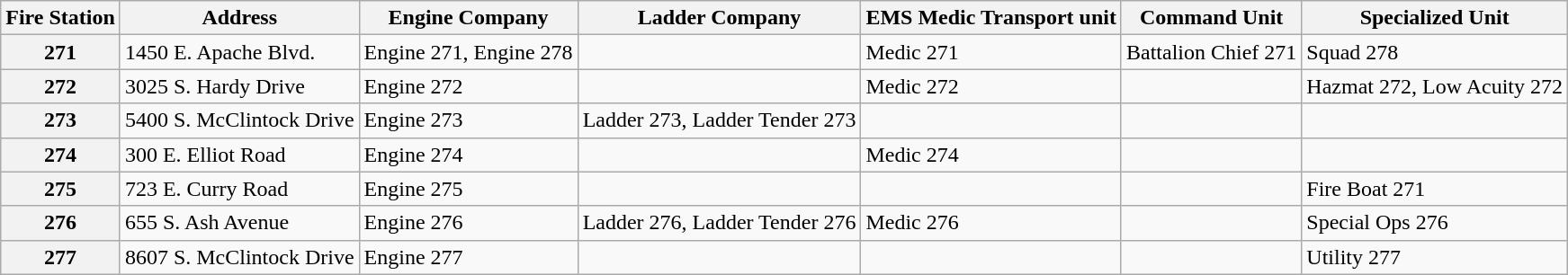<table class="wikitable">
<tr>
<th>Fire Station</th>
<th>Address</th>
<th>Engine Company</th>
<th>Ladder Company</th>
<th>EMS Medic Transport unit</th>
<th>Command Unit</th>
<th>Specialized Unit</th>
</tr>
<tr>
<th>271</th>
<td>1450 E. Apache Blvd.</td>
<td>Engine 271, Engine 278</td>
<td></td>
<td>Medic 271</td>
<td>Battalion Chief 271</td>
<td>Squad 278</td>
</tr>
<tr>
<th>272</th>
<td>3025 S. Hardy Drive</td>
<td>Engine 272</td>
<td></td>
<td>Medic 272</td>
<td></td>
<td>Hazmat 272, Low Acuity 272</td>
</tr>
<tr>
<th>273</th>
<td>5400 S. McClintock Drive</td>
<td>Engine 273</td>
<td>Ladder 273, Ladder Tender 273</td>
<td></td>
<td></td>
<td></td>
</tr>
<tr>
<th>274</th>
<td>300 E. Elliot Road</td>
<td>Engine 274</td>
<td></td>
<td>Medic 274</td>
<td></td>
<td></td>
</tr>
<tr>
<th>275</th>
<td>723 E. Curry Road</td>
<td>Engine 275</td>
<td></td>
<td></td>
<td></td>
<td>Fire Boat 271</td>
</tr>
<tr>
<th>276</th>
<td>655 S. Ash Avenue</td>
<td>Engine 276</td>
<td>Ladder 276, Ladder Tender 276</td>
<td>Medic 276</td>
<td></td>
<td>Special Ops 276</td>
</tr>
<tr>
<th>277</th>
<td>8607 S. McClintock Drive</td>
<td>Engine 277</td>
<td></td>
<td></td>
<td></td>
<td>Utility 277</td>
</tr>
</table>
